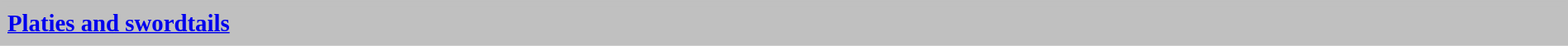<table cellspacing="4" width="100%" style="border:1px solid #C0C0C0; background:silver">
<tr>
<td height="25px" style="font-size:120%; text-align:left; background:silver"><strong><a href='#'>Platies and swordtails</a></strong></td>
</tr>
</table>
